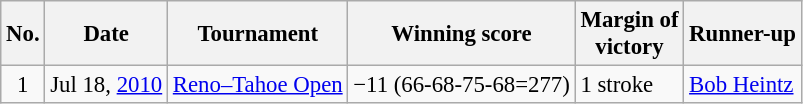<table class="wikitable" style="font-size:95%;">
<tr>
<th>No.</th>
<th>Date</th>
<th>Tournament</th>
<th>Winning score</th>
<th>Margin of<br>victory</th>
<th>Runner-up</th>
</tr>
<tr>
<td align=center>1</td>
<td align=right>Jul 18, <a href='#'>2010</a></td>
<td><a href='#'>Reno–Tahoe Open</a></td>
<td>−11 (66-68-75-68=277)</td>
<td>1 stroke</td>
<td> <a href='#'>Bob Heintz</a></td>
</tr>
</table>
